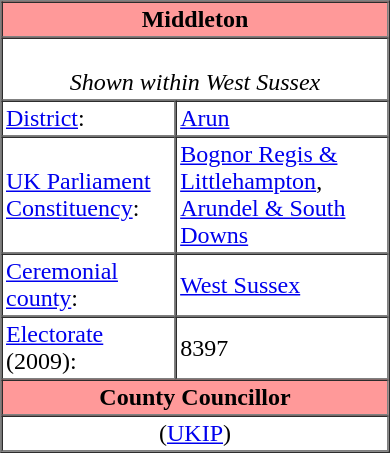<table class="vcard" border=1 cellpadding=2 cellspacing=0 align=right width=260 style=margin-left:0.5em;>
<tr>
<th class="fn org" colspan=2 align=center bgcolor="#ff9999"><strong>Middleton</strong></th>
</tr>
<tr>
<td colspan=2 align=center><br><em>Shown within West Sussex</em></td>
</tr>
<tr class="note">
<td width="45%"><a href='#'>District</a>:</td>
<td><a href='#'>Arun</a></td>
</tr>
<tr class="note">
<td><a href='#'>UK Parliament Constituency</a>:</td>
<td><a href='#'>Bognor Regis & Littlehampton</a>, <a href='#'>Arundel & South Downs</a></td>
</tr>
<tr class="note">
<td><a href='#'>Ceremonial county</a>:</td>
<td><a href='#'>West Sussex</a></td>
</tr>
<tr class="note">
<td><a href='#'>Electorate</a> (2009):</td>
<td>8397</td>
</tr>
<tr>
<th colspan=2 align=center bgcolor="#ff9999">County Councillor</th>
</tr>
<tr>
<td colspan=2 align=center> (<a href='#'>UKIP</a>)</td>
</tr>
</table>
